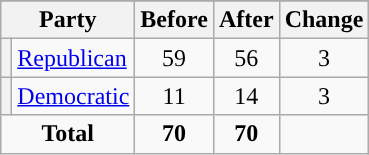<table class="wikitable" style="text-align:center;">
<tr>
</tr>
<tr>
<th colspan=2>Party</th>
<th>Before</th>
<th>After</th>
<th>Change</th>
</tr>
<tr>
<th style="background-color:"></th>
<td style="text-align:left;"><a href='#'>Republican</a></td>
<td>59</td>
<td>56</td>
<td> 3</td>
</tr>
<tr>
<th style="background-color:"></th>
<td style="text-align:left;"><a href='#'>Democratic</a></td>
<td>11</td>
<td>14</td>
<td> 3</td>
</tr>
<tr>
<td colspan=2><strong>Total</strong></td>
<td><strong>70</strong></td>
<td><strong>70</strong></td>
<td></td>
</tr>
</table>
